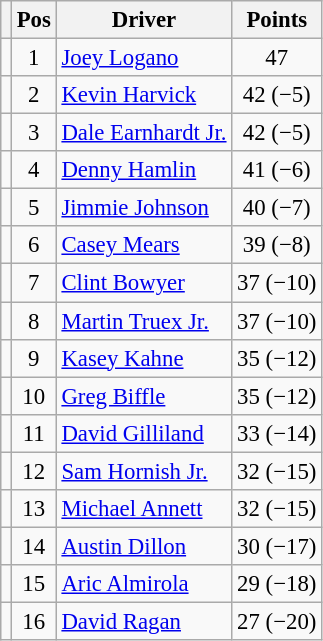<table class="wikitable" style="font-size: 95%;">
<tr>
<th></th>
<th>Pos</th>
<th>Driver</th>
<th>Points</th>
</tr>
<tr>
<td align="left"></td>
<td style="text-align:center;">1</td>
<td><a href='#'>Joey Logano</a></td>
<td style="text-align:center;">47</td>
</tr>
<tr>
<td align="left"></td>
<td style="text-align:center;">2</td>
<td><a href='#'>Kevin Harvick</a></td>
<td style="text-align:center;">42 (−5)</td>
</tr>
<tr>
<td align="left"></td>
<td style="text-align:center;">3</td>
<td><a href='#'>Dale Earnhardt Jr.</a></td>
<td style="text-align:center;">42 (−5)</td>
</tr>
<tr>
<td align="left"></td>
<td style="text-align:center;">4</td>
<td><a href='#'>Denny Hamlin</a></td>
<td style="text-align:center;">41 (−6)</td>
</tr>
<tr>
<td align="left"></td>
<td style="text-align:center;">5</td>
<td><a href='#'>Jimmie Johnson</a></td>
<td style="text-align:center;">40 (−7)</td>
</tr>
<tr>
<td align="left"></td>
<td style="text-align:center;">6</td>
<td><a href='#'>Casey Mears</a></td>
<td style="text-align:center;">39 (−8)</td>
</tr>
<tr>
<td align="left"></td>
<td style="text-align:center;">7</td>
<td><a href='#'>Clint Bowyer</a></td>
<td style="text-align:center;">37 (−10)</td>
</tr>
<tr>
<td align="left"></td>
<td style="text-align:center;">8</td>
<td><a href='#'>Martin Truex Jr.</a></td>
<td style="text-align:center;">37 (−10)</td>
</tr>
<tr>
<td align="left"></td>
<td style="text-align:center;">9</td>
<td><a href='#'>Kasey Kahne</a></td>
<td style="text-align:center;">35 (−12)</td>
</tr>
<tr>
<td align="left"></td>
<td style="text-align:center;">10</td>
<td><a href='#'>Greg Biffle</a></td>
<td style="text-align:center;">35 (−12)</td>
</tr>
<tr>
<td align="left"></td>
<td style="text-align:center;">11</td>
<td><a href='#'>David Gilliland</a></td>
<td style="text-align:center;">33 (−14)</td>
</tr>
<tr>
<td align="left"></td>
<td style="text-align:center;">12</td>
<td><a href='#'>Sam Hornish Jr.</a></td>
<td style="text-align:center;">32 (−15)</td>
</tr>
<tr>
<td align="left"></td>
<td style="text-align:center;">13</td>
<td><a href='#'>Michael Annett</a></td>
<td style="text-align:center;">32 (−15)</td>
</tr>
<tr>
<td align="left"></td>
<td style="text-align:center;">14</td>
<td><a href='#'>Austin Dillon</a></td>
<td style="text-align:center;">30 (−17)</td>
</tr>
<tr>
<td align="left"></td>
<td style="text-align:center;">15</td>
<td><a href='#'>Aric Almirola</a></td>
<td style="text-align:center;">29 (−18)</td>
</tr>
<tr>
<td align="left"></td>
<td style="text-align:center;">16</td>
<td><a href='#'>David Ragan</a></td>
<td style="text-align:center;">27 (−20)</td>
</tr>
</table>
